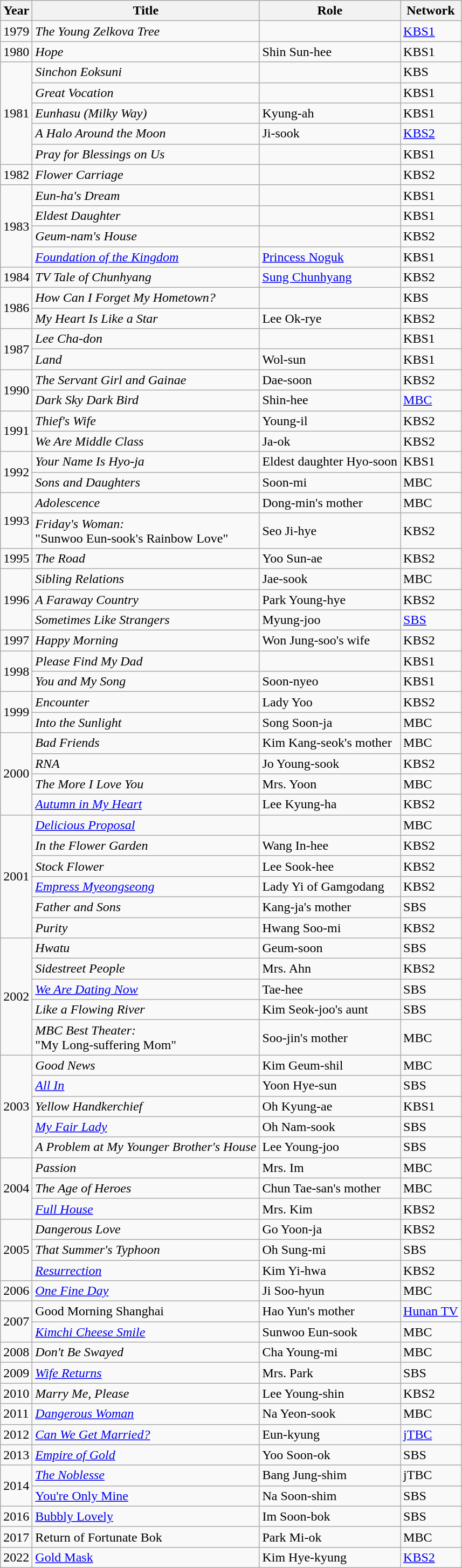<table class="wikitable sortable">
<tr>
<th>Year</th>
<th>Title</th>
<th>Role</th>
<th>Network</th>
</tr>
<tr>
<td>1979</td>
<td><em>The Young Zelkova Tree</em></td>
<td></td>
<td><a href='#'>KBS1</a></td>
</tr>
<tr>
<td>1980</td>
<td><em>Hope</em></td>
<td>Shin Sun-hee</td>
<td>KBS1</td>
</tr>
<tr>
<td rowspan=5>1981</td>
<td><em>Sinchon Eoksuni</em></td>
<td></td>
<td>KBS</td>
</tr>
<tr>
<td><em>Great Vocation</em></td>
<td></td>
<td>KBS1</td>
</tr>
<tr>
<td><em>Eunhasu (Milky Way)</em></td>
<td>Kyung-ah</td>
<td>KBS1</td>
</tr>
<tr>
<td><em>A Halo Around the Moon</em></td>
<td>Ji-sook</td>
<td><a href='#'>KBS2</a></td>
</tr>
<tr>
<td><em>Pray for Blessings on Us</em></td>
<td></td>
<td>KBS1</td>
</tr>
<tr>
<td>1982</td>
<td><em>Flower Carriage</em></td>
<td></td>
<td>KBS2</td>
</tr>
<tr>
<td rowspan=4>1983</td>
<td><em>Eun-ha's Dream</em></td>
<td></td>
<td>KBS1</td>
</tr>
<tr>
<td><em>Eldest Daughter</em></td>
<td></td>
<td>KBS1</td>
</tr>
<tr>
<td><em>Geum-nam's House</em></td>
<td></td>
<td>KBS2</td>
</tr>
<tr>
<td><em><a href='#'>Foundation of the Kingdom</a></em></td>
<td><a href='#'>Princess Noguk</a></td>
<td>KBS1</td>
</tr>
<tr>
<td>1984</td>
<td><em>TV Tale of Chunhyang</em></td>
<td><a href='#'>Sung Chunhyang</a></td>
<td>KBS2</td>
</tr>
<tr>
<td rowspan=2>1986</td>
<td><em>How Can I Forget My Hometown?</em></td>
<td></td>
<td>KBS</td>
</tr>
<tr>
<td><em>My Heart Is Like a Star</em></td>
<td>Lee Ok-rye</td>
<td>KBS2</td>
</tr>
<tr>
<td rowspan=2>1987</td>
<td><em>Lee Cha-don</em></td>
<td></td>
<td>KBS1</td>
</tr>
<tr>
<td><em>Land</em></td>
<td>Wol-sun</td>
<td>KBS1</td>
</tr>
<tr>
<td rowspan=2>1990</td>
<td><em>The Servant Girl and Gainae</em></td>
<td>Dae-soon</td>
<td>KBS2</td>
</tr>
<tr>
<td><em>Dark Sky Dark Bird</em></td>
<td>Shin-hee</td>
<td><a href='#'>MBC</a></td>
</tr>
<tr>
<td rowspan=2>1991</td>
<td><em>Thief's Wife</em></td>
<td>Young-il</td>
<td>KBS2</td>
</tr>
<tr>
<td><em>We Are Middle Class</em></td>
<td>Ja-ok</td>
<td>KBS2</td>
</tr>
<tr>
<td rowspan=2>1992</td>
<td><em>Your Name Is Hyo-ja</em></td>
<td>Eldest daughter Hyo-soon</td>
<td>KBS1</td>
</tr>
<tr>
<td><em>Sons and Daughters</em></td>
<td>Soon-mi</td>
<td>MBC</td>
</tr>
<tr>
<td rowspan=2>1993</td>
<td><em>Adolescence</em></td>
<td>Dong-min's mother</td>
<td>MBC</td>
</tr>
<tr>
<td><em>Friday's Woman:</em><br>"Sunwoo Eun-sook's Rainbow Love"</td>
<td>Seo Ji-hye</td>
<td>KBS2</td>
</tr>
<tr>
<td>1995</td>
<td><em>The Road</em></td>
<td>Yoo Sun-ae</td>
<td>KBS2</td>
</tr>
<tr>
<td rowspan=3>1996</td>
<td><em>Sibling Relations</em></td>
<td>Jae-sook</td>
<td>MBC</td>
</tr>
<tr>
<td><em>A Faraway Country</em></td>
<td>Park Young-hye</td>
<td>KBS2</td>
</tr>
<tr>
<td><em>Sometimes Like Strangers</em></td>
<td>Myung-joo</td>
<td><a href='#'>SBS</a></td>
</tr>
<tr>
<td>1997</td>
<td><em>Happy Morning</em></td>
<td>Won Jung-soo's wife</td>
<td>KBS2</td>
</tr>
<tr>
<td rowspan=2>1998</td>
<td><em>Please Find My Dad</em></td>
<td></td>
<td>KBS1</td>
</tr>
<tr>
<td><em>You and My Song</em></td>
<td>Soon-nyeo</td>
<td>KBS1</td>
</tr>
<tr>
<td rowspan=2>1999</td>
<td><em>Encounter</em></td>
<td>Lady Yoo</td>
<td>KBS2</td>
</tr>
<tr>
<td><em>Into the Sunlight</em></td>
<td>Song Soon-ja</td>
<td>MBC</td>
</tr>
<tr>
<td rowspan=4>2000</td>
<td><em>Bad Friends</em></td>
<td>Kim Kang-seok's mother</td>
<td>MBC</td>
</tr>
<tr>
<td><em>RNA</em></td>
<td>Jo Young-sook</td>
<td>KBS2</td>
</tr>
<tr>
<td><em>The More I Love You</em></td>
<td>Mrs. Yoon</td>
<td>MBC</td>
</tr>
<tr>
<td><em><a href='#'>Autumn in My Heart</a></em></td>
<td>Lee Kyung-ha</td>
<td>KBS2</td>
</tr>
<tr>
<td rowspan=6>2001</td>
<td><em><a href='#'>Delicious Proposal</a></em></td>
<td></td>
<td>MBC</td>
</tr>
<tr>
<td><em>In the Flower Garden</em></td>
<td>Wang In-hee</td>
<td>KBS2</td>
</tr>
<tr>
<td><em>Stock Flower</em></td>
<td>Lee Sook-hee</td>
<td>KBS2</td>
</tr>
<tr>
<td><em><a href='#'>Empress Myeongseong</a></em></td>
<td>Lady Yi of Gamgodang</td>
<td>KBS2</td>
</tr>
<tr>
<td><em>Father and Sons</em></td>
<td>Kang-ja's mother</td>
<td>SBS</td>
</tr>
<tr>
<td><em>Purity</em></td>
<td>Hwang Soo-mi</td>
<td>KBS2</td>
</tr>
<tr>
<td rowspan=5>2002</td>
<td><em>Hwatu</em></td>
<td>Geum-soon</td>
<td>SBS</td>
</tr>
<tr>
<td><em>Sidestreet People</em></td>
<td>Mrs. Ahn</td>
<td>KBS2</td>
</tr>
<tr>
<td><em><a href='#'>We Are Dating Now</a></em></td>
<td>Tae-hee</td>
<td>SBS</td>
</tr>
<tr>
<td><em>Like a Flowing River</em></td>
<td>Kim Seok-joo's aunt</td>
<td>SBS</td>
</tr>
<tr>
<td><em>MBC Best Theater:</em><br>"My Long-suffering Mom"</td>
<td>Soo-jin's mother</td>
<td>MBC</td>
</tr>
<tr>
<td rowspan=5>2003</td>
<td><em>Good News</em></td>
<td>Kim Geum-shil</td>
<td>MBC</td>
</tr>
<tr>
<td><em><a href='#'>All In</a></em></td>
<td>Yoon Hye-sun</td>
<td>SBS</td>
</tr>
<tr>
<td><em>Yellow Handkerchief</em></td>
<td>Oh Kyung-ae</td>
<td>KBS1</td>
</tr>
<tr>
<td><em><a href='#'>My Fair Lady</a></em></td>
<td>Oh Nam-sook</td>
<td>SBS</td>
</tr>
<tr>
<td><em>A Problem at My Younger Brother's House</em></td>
<td>Lee Young-joo</td>
<td>SBS</td>
</tr>
<tr>
<td rowspan=3>2004</td>
<td><em>Passion</em></td>
<td>Mrs. Im</td>
<td>MBC</td>
</tr>
<tr>
<td><em>The Age of Heroes</em></td>
<td>Chun Tae-san's mother</td>
<td>MBC</td>
</tr>
<tr>
<td><em><a href='#'>Full House</a></em></td>
<td>Mrs. Kim</td>
<td>KBS2</td>
</tr>
<tr>
<td rowspan=3>2005</td>
<td><em>Dangerous Love</em></td>
<td>Go Yoon-ja</td>
<td>KBS2</td>
</tr>
<tr>
<td><em>That Summer's Typhoon</em></td>
<td>Oh Sung-mi</td>
<td>SBS</td>
</tr>
<tr>
<td><em><a href='#'>Resurrection</a></em></td>
<td>Kim Yi-hwa</td>
<td>KBS2</td>
</tr>
<tr>
<td>2006</td>
<td><em><a href='#'>One Fine Day</a></em></td>
<td>Ji Soo-hyun</td>
<td>MBC</td>
</tr>
<tr>
<td rowspan="2">2007</td>
<td>Good Morning Shanghai</td>
<td>Hao Yun's mother</td>
<td><a href='#'>Hunan TV</a></td>
</tr>
<tr>
<td><em><a href='#'>Kimchi Cheese Smile</a></em></td>
<td>Sunwoo Eun-sook</td>
<td>MBC</td>
</tr>
<tr>
<td>2008</td>
<td><em>Don't Be Swayed</em></td>
<td>Cha Young-mi</td>
<td>MBC</td>
</tr>
<tr>
<td>2009</td>
<td><em><a href='#'>Wife Returns</a></em></td>
<td>Mrs. Park</td>
<td>SBS</td>
</tr>
<tr>
<td>2010</td>
<td><em>Marry Me, Please</em></td>
<td>Lee Young-shin</td>
<td>KBS2</td>
</tr>
<tr>
<td>2011</td>
<td><em><a href='#'>Dangerous Woman</a></em></td>
<td>Na Yeon-sook</td>
<td>MBC</td>
</tr>
<tr>
<td>2012</td>
<td><em><a href='#'>Can We Get Married?</a></em></td>
<td>Eun-kyung</td>
<td><a href='#'>jTBC</a></td>
</tr>
<tr>
<td>2013</td>
<td><em><a href='#'>Empire of Gold</a></em></td>
<td>Yoo Soon-ok</td>
<td>SBS</td>
</tr>
<tr>
<td rowspan=2>2014</td>
<td><em><a href='#'>The Noblesse</a><strong></td>
<td>Bang Jung-shim</td>
<td>jTBC</td>
</tr>
<tr>
<td></em><a href='#'>You're Only Mine</a><em></td>
<td>Na Soon-shim</td>
<td>SBS</td>
</tr>
<tr>
<td>2016</td>
<td></em><a href='#'>Bubbly Lovely</a><em></td>
<td>Im Soon-bok</td>
<td>SBS</td>
</tr>
<tr>
<td>2017</td>
<td></em>Return of Fortunate Bok<em></td>
<td>Park Mi-ok</td>
<td>MBC</td>
</tr>
<tr>
<td>2022</td>
<td></em><a href='#'>Gold Mask</a><em></td>
<td>Kim Hye-kyung </td>
<td><a href='#'>KBS2</a></td>
</tr>
</table>
